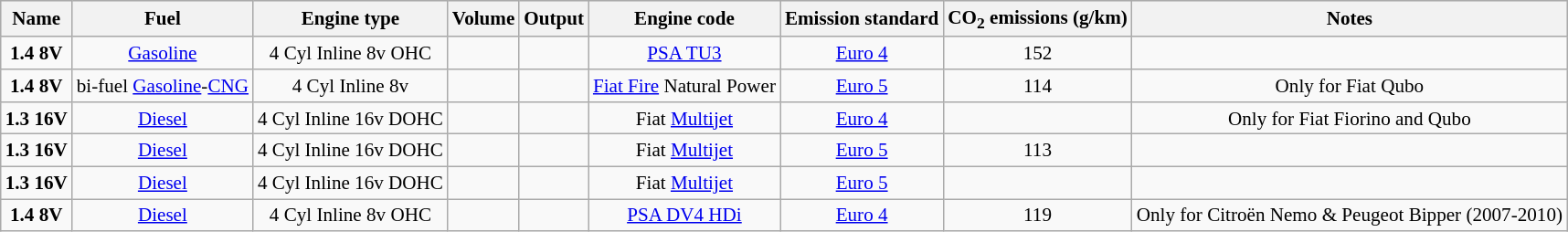<table class="wikitable" style="text-align:center; font-size:88%;">
<tr style="text-align:center; background:#dcdcdc; vertical-align:middle;">
<th>Name</th>
<th>Fuel</th>
<th>Engine type</th>
<th>Volume</th>
<th>Output</th>
<th>Engine code</th>
<th>Emission standard</th>
<th>CO<sub>2</sub> emissions (g/km)</th>
<th>Notes</th>
</tr>
<tr>
<td><strong>1.4 8V</strong></td>
<td><a href='#'>Gasoline</a></td>
<td>4 Cyl Inline 8v OHC</td>
<td></td>
<td></td>
<td><a href='#'>PSA TU3</a></td>
<td><a href='#'>Euro 4</a></td>
<td>152</td>
<td></td>
</tr>
<tr>
<td><strong>1.4 8V</strong></td>
<td>bi-fuel <a href='#'>Gasoline</a>-<a href='#'>CNG</a></td>
<td>4 Cyl Inline 8v</td>
<td></td>
<td></td>
<td><a href='#'>Fiat Fire</a> Natural Power</td>
<td><a href='#'>Euro 5</a></td>
<td>114</td>
<td>Only for Fiat Qubo</td>
</tr>
<tr>
<td><strong>1.3 16V</strong></td>
<td><a href='#'>Diesel</a></td>
<td>4 Cyl Inline 16v DOHC</td>
<td></td>
<td></td>
<td>Fiat <a href='#'>Multijet</a></td>
<td><a href='#'>Euro 4</a></td>
<td></td>
<td>Only for Fiat Fiorino and Qubo</td>
</tr>
<tr>
<td><strong>1.3 16V</strong></td>
<td><a href='#'>Diesel</a></td>
<td>4 Cyl Inline 16v DOHC</td>
<td></td>
<td></td>
<td>Fiat <a href='#'>Multijet</a></td>
<td><a href='#'>Euro 5</a></td>
<td>113</td>
<td></td>
</tr>
<tr>
<td><strong>1.3 16V</strong></td>
<td><a href='#'>Diesel</a></td>
<td>4 Cyl Inline 16v DOHC</td>
<td></td>
<td></td>
<td>Fiat <a href='#'>Multijet</a></td>
<td><a href='#'>Euro 5</a></td>
<td></td>
<td></td>
</tr>
<tr>
<td><strong>1.4 8V</strong></td>
<td><a href='#'>Diesel</a></td>
<td>4 Cyl Inline 8v OHC</td>
<td></td>
<td></td>
<td><a href='#'>PSA DV4 HDi</a></td>
<td><a href='#'>Euro 4</a></td>
<td>119</td>
<td>Only for Citroën Nemo & Peugeot Bipper (2007-2010)</td>
</tr>
</table>
